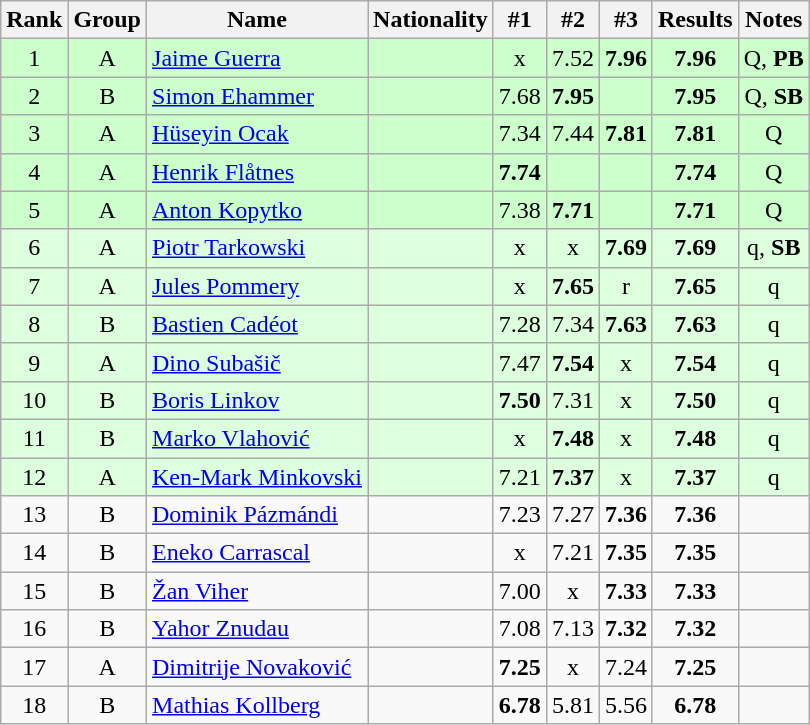<table class="wikitable sortable" style="text-align:center;">
<tr>
<th>Rank</th>
<th>Group</th>
<th>Name</th>
<th>Nationality</th>
<th>#1</th>
<th>#2</th>
<th>#3</th>
<th>Results</th>
<th>Notes</th>
</tr>
<tr bgcolor=ccffcc>
<td>1</td>
<td>A</td>
<td align=left><a href='#'>Jaime Guerra</a></td>
<td align=left></td>
<td>x</td>
<td>7.52</td>
<td><strong>7.96</strong></td>
<td><strong>7.96</strong></td>
<td>Q, <strong>PB</strong></td>
</tr>
<tr bgcolor=ccffcc>
<td>2</td>
<td>B</td>
<td align=left><a href='#'>Simon Ehammer</a></td>
<td align=left></td>
<td>7.68</td>
<td><strong>7.95</strong></td>
<td></td>
<td><strong>7.95</strong></td>
<td>Q, <strong>SB</strong></td>
</tr>
<tr bgcolor=ccffcc>
<td>3</td>
<td>A</td>
<td align=left><a href='#'>Hüseyin Ocak</a></td>
<td align=left></td>
<td>7.34</td>
<td>7.44</td>
<td><strong>7.81</strong></td>
<td><strong>7.81</strong></td>
<td>Q</td>
</tr>
<tr bgcolor=ccffcc>
<td>4</td>
<td>A</td>
<td align=left><a href='#'>Henrik Flåtnes</a></td>
<td align=left></td>
<td><strong>7.74</strong></td>
<td></td>
<td></td>
<td><strong>7.74</strong></td>
<td>Q</td>
</tr>
<tr bgcolor=ccffcc>
<td>5</td>
<td>A</td>
<td align=left><a href='#'>Anton Kopytko</a></td>
<td align=left></td>
<td>7.38</td>
<td><strong>7.71</strong></td>
<td></td>
<td><strong>7.71</strong></td>
<td>Q</td>
</tr>
<tr bgcolor=ddffdd>
<td>6</td>
<td>A</td>
<td align=left><a href='#'>Piotr Tarkowski</a></td>
<td align=left></td>
<td>x</td>
<td>x</td>
<td><strong>7.69</strong></td>
<td><strong>7.69</strong></td>
<td>q, <strong>SB</strong></td>
</tr>
<tr bgcolor=ddffdd>
<td>7</td>
<td>A</td>
<td align=left><a href='#'>Jules Pommery</a></td>
<td align=left></td>
<td>x</td>
<td><strong>7.65</strong></td>
<td>r</td>
<td><strong>7.65</strong></td>
<td>q</td>
</tr>
<tr bgcolor=ddffdd>
<td>8</td>
<td>B</td>
<td align=left><a href='#'>Bastien Cadéot</a></td>
<td align=left></td>
<td>7.28</td>
<td>7.34</td>
<td><strong>7.63</strong></td>
<td><strong>7.63</strong></td>
<td>q</td>
</tr>
<tr bgcolor=ddffdd>
<td>9</td>
<td>A</td>
<td align=left><a href='#'>Dino Subašič</a></td>
<td align=left></td>
<td>7.47</td>
<td><strong>7.54</strong></td>
<td>x</td>
<td><strong>7.54</strong></td>
<td>q</td>
</tr>
<tr bgcolor=ddffdd>
<td>10</td>
<td>B</td>
<td align=left><a href='#'>Boris Linkov</a></td>
<td align=left></td>
<td><strong>7.50</strong></td>
<td>7.31</td>
<td>x</td>
<td><strong>7.50</strong></td>
<td>q</td>
</tr>
<tr bgcolor=ddffdd>
<td>11</td>
<td>B</td>
<td align=left><a href='#'>Marko Vlahović</a></td>
<td align=left></td>
<td>x</td>
<td><strong>7.48</strong></td>
<td>x</td>
<td><strong>7.48</strong></td>
<td>q</td>
</tr>
<tr bgcolor=ddffdd>
<td>12</td>
<td>A</td>
<td align=left><a href='#'>Ken-Mark Minkovski</a></td>
<td align=left></td>
<td>7.21</td>
<td><strong>7.37</strong></td>
<td>x</td>
<td><strong>7.37</strong></td>
<td>q</td>
</tr>
<tr>
<td>13</td>
<td>B</td>
<td align=left><a href='#'>Dominik Pázmándi</a></td>
<td align=left></td>
<td>7.23</td>
<td>7.27</td>
<td><strong>7.36</strong></td>
<td><strong>7.36</strong></td>
<td></td>
</tr>
<tr>
<td>14</td>
<td>B</td>
<td align=left><a href='#'>Eneko Carrascal</a></td>
<td align=left></td>
<td>x</td>
<td>7.21</td>
<td><strong>7.35</strong></td>
<td><strong>7.35</strong></td>
<td></td>
</tr>
<tr>
<td>15</td>
<td>B</td>
<td align=left><a href='#'>Žan Viher</a></td>
<td align=left></td>
<td>7.00</td>
<td>x</td>
<td><strong>7.33</strong></td>
<td><strong>7.33</strong></td>
<td></td>
</tr>
<tr>
<td>16</td>
<td>B</td>
<td align=left><a href='#'>Yahor Znudau</a></td>
<td align=left></td>
<td>7.08</td>
<td>7.13</td>
<td><strong>7.32</strong></td>
<td><strong>7.32</strong></td>
<td></td>
</tr>
<tr>
<td>17</td>
<td>A</td>
<td align=left><a href='#'>Dimitrije Novaković</a></td>
<td align=left></td>
<td><strong>7.25</strong></td>
<td>x</td>
<td>7.24</td>
<td><strong>7.25</strong></td>
<td></td>
</tr>
<tr>
<td>18</td>
<td>B</td>
<td align=left><a href='#'>Mathias Kollberg</a></td>
<td align=left></td>
<td><strong>6.78</strong></td>
<td>5.81</td>
<td>5.56</td>
<td><strong>6.78</strong></td>
<td></td>
</tr>
</table>
